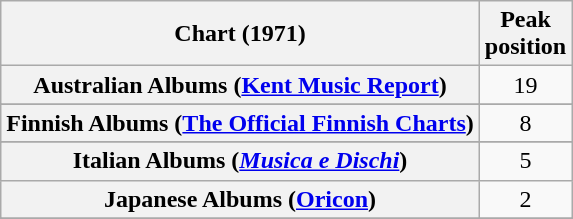<table class="wikitable sortable plainrowheaders">
<tr>
<th scope="col">Chart (1971)</th>
<th scope="col">Peak<br>position</th>
</tr>
<tr>
<th scope="row">Australian Albums (<a href='#'>Kent Music Report</a>)</th>
<td align="center">19</td>
</tr>
<tr>
</tr>
<tr>
</tr>
<tr>
<th scope="row">Finnish Albums (<a href='#'>The Official Finnish Charts</a>)</th>
<td align="center">8</td>
</tr>
<tr>
</tr>
<tr>
<th scope="row">Italian Albums (<em><a href='#'>Musica e Dischi</a></em>)</th>
<td align="center">5</td>
</tr>
<tr>
<th scope="row">Japanese Albums (<a href='#'>Oricon</a>)</th>
<td align="center">2</td>
</tr>
<tr>
</tr>
<tr>
</tr>
<tr>
</tr>
</table>
